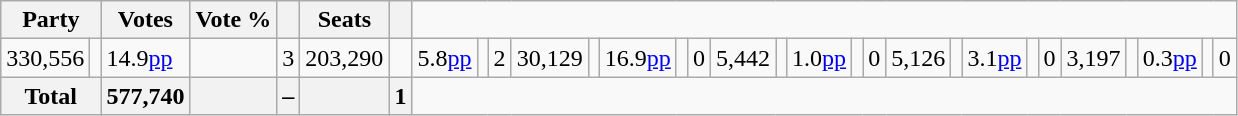<table class=wikitable style="text-align:right;">
<tr>
<th colspan=2>Party</th>
<th>Votes</th>
<th>Vote %</th>
<th></th>
<th>Seats</th>
<th></th>
</tr>
<tr>
<td>330,556</td>
<td style="text-align:center;"></td>
<td style="text-align:left;"> 14.9<a href='#'>pp</a></td>
<td style="text-align:center;"></td>
<td style="text-align:left;"> 3<br></td>
<td>203,290</td>
<td style="text-align:center;"></td>
<td style="text-align:left;"> 5.8<a href='#'>pp</a></td>
<td style="text-align:center;"></td>
<td style="text-align:left;"> 2<br></td>
<td>30,129</td>
<td style="text-align:center;"></td>
<td style="text-align:left;"> 16.9<a href='#'>pp</a></td>
<td style="text-align:center;"></td>
<td style="text-align:left;"> 0<br></td>
<td>5,442</td>
<td style="text-align:center;"></td>
<td style="text-align:left;"> 1.0<a href='#'>pp</a></td>
<td style="text-align:center;"></td>
<td style="text-align:left;"> 0<br></td>
<td>5,126</td>
<td style="text-align:center;"></td>
<td style="text-align:left;"> 3.1<a href='#'>pp</a></td>
<td style="text-align:center;"></td>
<td style="text-align:left;"> 0<br></td>
<td>3,197</td>
<td style="text-align:center;"></td>
<td style="text-align:left;"> 0.3<a href='#'>pp</a></td>
<td style="text-align:center;"></td>
<td style="text-align:left;"> 0</td>
</tr>
<tr>
<th colspan="2">Total</th>
<th>577,740</th>
<th></th>
<th>–</th>
<th></th>
<th style="text-align:left;"> 1</th>
</tr>
</table>
